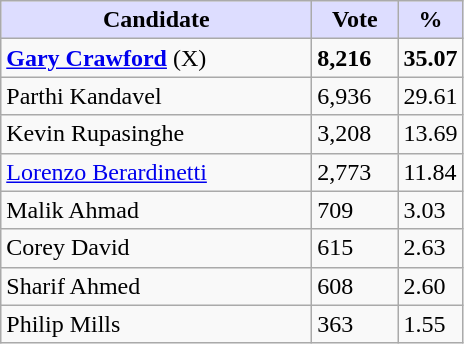<table class="wikitable">
<tr>
<th style="background:#ddf; width:200px;">Candidate</th>
<th style="background:#ddf; width:50px;">Vote</th>
<th style="background:#ddf; width:30px;">%</th>
</tr>
<tr>
<td><strong><a href='#'>Gary Crawford</a></strong> (X)</td>
<td><strong>8,216</strong></td>
<td><strong>35.07</strong></td>
</tr>
<tr>
<td>Parthi Kandavel</td>
<td>6,936</td>
<td>29.61</td>
</tr>
<tr>
<td>Kevin Rupasinghe</td>
<td>3,208</td>
<td>13.69</td>
</tr>
<tr>
<td><a href='#'>Lorenzo Berardinetti</a></td>
<td>2,773</td>
<td>11.84</td>
</tr>
<tr>
<td>Malik Ahmad</td>
<td>709</td>
<td>3.03</td>
</tr>
<tr>
<td>Corey David</td>
<td>615</td>
<td>2.63</td>
</tr>
<tr>
<td>Sharif Ahmed</td>
<td>608</td>
<td>2.60</td>
</tr>
<tr>
<td>Philip Mills</td>
<td>363</td>
<td>1.55</td>
</tr>
</table>
